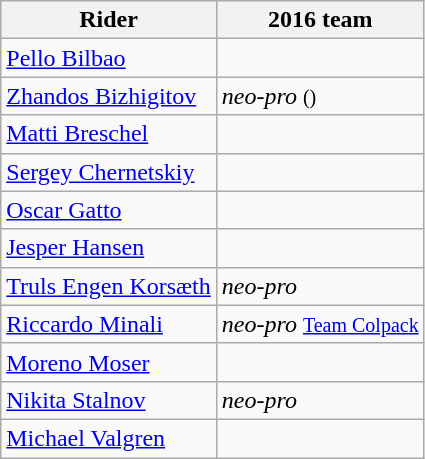<table class="wikitable">
<tr>
<th>Rider</th>
<th>2016 team</th>
</tr>
<tr>
<td><a href='#'>Pello Bilbao</a></td>
<td></td>
</tr>
<tr>
<td><a href='#'>Zhandos Bizhigitov</a></td>
<td><em>neo-pro</em> <small>()</small></td>
</tr>
<tr>
<td><a href='#'>Matti Breschel</a></td>
<td></td>
</tr>
<tr>
<td><a href='#'>Sergey Chernetskiy</a></td>
<td></td>
</tr>
<tr>
<td><a href='#'>Oscar Gatto</a></td>
<td></td>
</tr>
<tr>
<td><a href='#'>Jesper Hansen</a></td>
<td></td>
</tr>
<tr>
<td><a href='#'>Truls Engen Korsæth</a></td>
<td><em>neo-pro</em> <small></small></td>
</tr>
<tr>
<td><a href='#'>Riccardo Minali</a></td>
<td><em>neo-pro</em> <small><a href='#'>Team Colpack</a></small></td>
</tr>
<tr>
<td><a href='#'>Moreno Moser</a></td>
<td></td>
</tr>
<tr>
<td><a href='#'>Nikita Stalnov</a></td>
<td><em>neo-pro</em> <small></small></td>
</tr>
<tr>
<td><a href='#'>Michael Valgren</a></td>
<td></td>
</tr>
</table>
